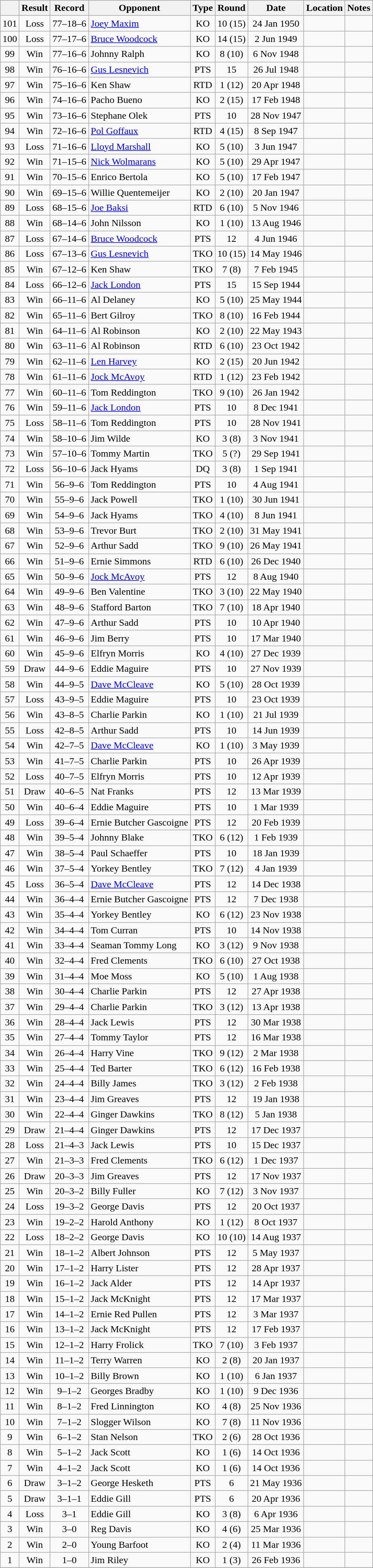<table class="wikitable mw-collapsible" style="text-align:center">
<tr>
<th></th>
<th>Result</th>
<th>Record</th>
<th>Opponent</th>
<th>Type</th>
<th>Round</th>
<th>Date</th>
<th>Location</th>
<th>Notes</th>
</tr>
<tr>
<td>101</td>
<td>Loss</td>
<td>77–18–6</td>
<td align=left><a href='#'>Joey Maxim</a></td>
<td>KO</td>
<td>10 (15)</td>
<td>24 Jan 1950</td>
<td style="text-align:left;"></td>
<td style="text-align:left;"></td>
</tr>
<tr>
<td>100</td>
<td>Loss</td>
<td>77–17–6</td>
<td align=left><a href='#'>Bruce Woodcock</a></td>
<td>KO</td>
<td>14 (15)</td>
<td>2 Jun 1949</td>
<td style="text-align:left;"></td>
<td style="text-align:left;"></td>
</tr>
<tr>
<td>99</td>
<td>Win</td>
<td>77–16–6</td>
<td align=left>Johnny Ralph</td>
<td>KO</td>
<td>8 (10)</td>
<td>6 Nov 1948</td>
<td style="text-align:left;"></td>
<td></td>
</tr>
<tr>
<td>98</td>
<td>Win</td>
<td>76–16–6</td>
<td align=left><a href='#'>Gus Lesnevich</a></td>
<td>PTS</td>
<td>15</td>
<td>26 Jul 1948</td>
<td style="text-align:left;"></td>
<td style="text-align:left;"></td>
</tr>
<tr>
<td>97</td>
<td>Win</td>
<td>75–16–6</td>
<td align=left>Ken Shaw</td>
<td>RTD</td>
<td>1 (12)</td>
<td>20 Apr 1948</td>
<td style="text-align:left;"></td>
<td></td>
</tr>
<tr>
<td>96</td>
<td>Win</td>
<td>74–16–6</td>
<td align=left>Pacho Bueno</td>
<td>KO</td>
<td>2 (15)</td>
<td>17 Feb 1948</td>
<td style="text-align:left;"></td>
<td style="text-align:left;"></td>
</tr>
<tr>
<td>95</td>
<td>Win</td>
<td>73–16–6</td>
<td align=left>Stephane Olek</td>
<td>PTS</td>
<td>10</td>
<td>28 Nov 1947</td>
<td style="text-align:left;"></td>
<td></td>
</tr>
<tr>
<td>94</td>
<td>Win</td>
<td>72–16–6</td>
<td align=left><a href='#'>Pol Goffaux</a></td>
<td>RTD</td>
<td>4 (15)</td>
<td>8 Sep 1947</td>
<td style="text-align:left;"></td>
<td style="text-align:left;"></td>
</tr>
<tr>
<td>93</td>
<td>Loss</td>
<td>71–16–6</td>
<td align=left><a href='#'>Lloyd Marshall</a></td>
<td>KO</td>
<td>5 (10)</td>
<td>3 Jun 1947</td>
<td style="text-align:left;"></td>
<td></td>
</tr>
<tr>
<td>92</td>
<td>Win</td>
<td>71–15–6</td>
<td align=left><a href='#'>Nick Wolmarans</a></td>
<td>KO</td>
<td>5 (10)</td>
<td>29 Apr 1947</td>
<td style="text-align:left;"></td>
<td></td>
</tr>
<tr>
<td>91</td>
<td>Win</td>
<td>70–15–6</td>
<td align=left>Enrico Bertola</td>
<td>KO</td>
<td>5 (10)</td>
<td>17 Feb 1947</td>
<td style="text-align:left;"></td>
<td></td>
</tr>
<tr>
<td>90</td>
<td>Win</td>
<td>69–15–6</td>
<td align=left>Willie Quentemeijer</td>
<td>KO</td>
<td>2 (10)</td>
<td>20 Jan 1947</td>
<td style="text-align:left;"></td>
<td></td>
</tr>
<tr>
<td>89</td>
<td>Loss</td>
<td>68–15–6</td>
<td align=left><a href='#'>Joe Baksi</a></td>
<td>RTD</td>
<td>6 (10)</td>
<td>5 Nov 1946</td>
<td style="text-align:left;"></td>
<td></td>
</tr>
<tr>
<td>88</td>
<td>Win</td>
<td>68–14–6</td>
<td align=left>John Nilsson</td>
<td>KO</td>
<td>1 (10)</td>
<td>13 Aug 1946</td>
<td style="text-align:left;"></td>
<td></td>
</tr>
<tr>
<td>87</td>
<td>Loss</td>
<td>67–14–6</td>
<td align=left><a href='#'>Bruce Woodcock</a></td>
<td>PTS</td>
<td>12</td>
<td>4 Jun 1946</td>
<td style="text-align:left;"></td>
<td></td>
</tr>
<tr>
<td>86</td>
<td>Loss</td>
<td>67–13–6</td>
<td align=left><a href='#'>Gus Lesnevich</a></td>
<td>TKO</td>
<td>10 (15)</td>
<td>14 May 1946</td>
<td style="text-align:left;"></td>
<td style="text-align:left;"></td>
</tr>
<tr>
<td>85</td>
<td>Win</td>
<td>67–12–6</td>
<td align=left>Ken Shaw</td>
<td>TKO</td>
<td>7 (8)</td>
<td>7 Feb 1945</td>
<td style="text-align:left;"></td>
<td></td>
</tr>
<tr>
<td>84</td>
<td>Loss</td>
<td>66–12–6</td>
<td align=left><a href='#'>Jack London</a></td>
<td>PTS</td>
<td>15</td>
<td>15 Sep 1944</td>
<td style="text-align:left;"></td>
<td style="text-align:left;"></td>
</tr>
<tr>
<td>83</td>
<td>Win</td>
<td>66–11–6</td>
<td align=left>Al Delaney</td>
<td>KO</td>
<td>5 (10)</td>
<td>25 May 1944</td>
<td style="text-align:left;"></td>
<td></td>
</tr>
<tr>
<td>82</td>
<td>Win</td>
<td>65–11–6</td>
<td align=left>Bert Gilroy</td>
<td>TKO</td>
<td>8 (10)</td>
<td>16 Feb 1944</td>
<td style="text-align:left;"></td>
<td></td>
</tr>
<tr>
<td>81</td>
<td>Win</td>
<td>64–11–6</td>
<td align=left>Al Robinson</td>
<td>KO</td>
<td>2 (10)</td>
<td>22 May 1943</td>
<td style="text-align:left;"></td>
<td></td>
</tr>
<tr>
<td>80</td>
<td>Win</td>
<td>63–11–6</td>
<td align=left>Al Robinson</td>
<td>RTD</td>
<td>6 (10)</td>
<td>23 Oct 1942</td>
<td style="text-align:left;"></td>
<td></td>
</tr>
<tr>
<td>79</td>
<td>Win</td>
<td>62–11–6</td>
<td align=left><a href='#'>Len Harvey</a></td>
<td>KO</td>
<td>2 (15)</td>
<td>20 Jun 1942</td>
<td style="text-align:left;"></td>
<td style="text-align:left;"></td>
</tr>
<tr>
<td>78</td>
<td>Win</td>
<td>61–11–6</td>
<td align=left><a href='#'>Jock McAvoy</a></td>
<td>RTD</td>
<td>1 (12)</td>
<td>23 Feb 1942</td>
<td style="text-align:left;"></td>
<td></td>
</tr>
<tr>
<td>77</td>
<td>Win</td>
<td>60–11–6</td>
<td align=left>Tom Reddington</td>
<td>TKO</td>
<td>9 (10)</td>
<td>26 Jan 1942</td>
<td style="text-align:left;"></td>
<td></td>
</tr>
<tr>
<td>76</td>
<td>Win</td>
<td>59–11–6</td>
<td align=left><a href='#'>Jack London</a></td>
<td>PTS</td>
<td>10</td>
<td>8 Dec 1941</td>
<td style="text-align:left;"></td>
<td></td>
</tr>
<tr>
<td>75</td>
<td>Loss</td>
<td>58–11–6</td>
<td align=left>Tom Reddington</td>
<td>PTS</td>
<td>10</td>
<td>28 Nov 1941</td>
<td style="text-align:left;"></td>
<td></td>
</tr>
<tr>
<td>74</td>
<td>Win</td>
<td>58–10–6</td>
<td align=left>Jim Wilde</td>
<td>KO</td>
<td>3 (8)</td>
<td>3 Nov 1941</td>
<td style="text-align:left;"></td>
<td></td>
</tr>
<tr>
<td>73</td>
<td>Win</td>
<td>57–10–6</td>
<td align=left>Tommy Martin</td>
<td>TKO</td>
<td>5 (?)</td>
<td>29 Sep 1941</td>
<td style="text-align:left;"></td>
<td></td>
</tr>
<tr>
<td>72</td>
<td>Loss</td>
<td>56–10–6</td>
<td align=left>Jack Hyams</td>
<td>DQ</td>
<td>3 (8)</td>
<td>1 Sep 1941</td>
<td style="text-align:left;"></td>
<td></td>
</tr>
<tr>
<td>71</td>
<td>Win</td>
<td>56–9–6</td>
<td align=left>Tom Reddington</td>
<td>PTS</td>
<td>10</td>
<td>4 Aug 1941</td>
<td style="text-align:left;"></td>
<td></td>
</tr>
<tr>
<td>70</td>
<td>Win</td>
<td>55–9–6</td>
<td align=left>Jack Powell</td>
<td>TKO</td>
<td>1 (10)</td>
<td>30 Jun 1941</td>
<td style="text-align:left;"></td>
<td></td>
</tr>
<tr>
<td>69</td>
<td>Win</td>
<td>54–9–6</td>
<td align=left>Jack Hyams</td>
<td>TKO</td>
<td>4 (10)</td>
<td>8 Jun 1941</td>
<td style="text-align:left;"></td>
<td></td>
</tr>
<tr>
<td>68</td>
<td>Win</td>
<td>53–9–6</td>
<td align=left>Trevor Burt</td>
<td>TKO</td>
<td>2 (10)</td>
<td>31 May 1941</td>
<td style="text-align:left;"></td>
<td></td>
</tr>
<tr>
<td>67</td>
<td>Win</td>
<td>52–9–6</td>
<td align=left>Arthur Sadd</td>
<td>TKO</td>
<td>9 (10)</td>
<td>26 May 1941</td>
<td style="text-align:left;"></td>
<td></td>
</tr>
<tr>
<td>66</td>
<td>Win</td>
<td>51–9–6</td>
<td align=left>Ernie Simmons</td>
<td>RTD</td>
<td>6 (10)</td>
<td>26 Dec 1940</td>
<td style="text-align:left;"></td>
<td></td>
</tr>
<tr>
<td>65</td>
<td>Win</td>
<td>50–9–6</td>
<td align=left><a href='#'>Jock McAvoy</a></td>
<td>PTS</td>
<td>12</td>
<td>8 Aug 1940</td>
<td style="text-align:left;"></td>
<td></td>
</tr>
<tr>
<td>64</td>
<td>Win</td>
<td>49–9–6</td>
<td align=left>Ben Valentine</td>
<td>TKO</td>
<td>3 (10)</td>
<td>22 May 1940</td>
<td style="text-align:left;"></td>
<td></td>
</tr>
<tr>
<td>63</td>
<td>Win</td>
<td>48–9–6</td>
<td align=left>Stafford Barton</td>
<td>TKO</td>
<td>7 (10)</td>
<td>18 Apr 1940</td>
<td style="text-align:left;"></td>
<td></td>
</tr>
<tr>
<td>62</td>
<td>Win</td>
<td>47–9–6</td>
<td align=left>Arthur Sadd</td>
<td>PTS</td>
<td>10</td>
<td>10 Apr 1940</td>
<td style="text-align:left;"></td>
<td></td>
</tr>
<tr>
<td>61</td>
<td>Win</td>
<td>46–9–6</td>
<td align=left>Jim Berry</td>
<td>PTS</td>
<td>10</td>
<td>17 Mar 1940</td>
<td style="text-align:left;"></td>
<td></td>
</tr>
<tr>
<td>60</td>
<td>Win</td>
<td>45–9–6</td>
<td align=left>Elfryn Morris</td>
<td>KO</td>
<td>4 (10)</td>
<td>27 Dec 1939</td>
<td style="text-align:left;"></td>
<td></td>
</tr>
<tr>
<td>59</td>
<td>Draw</td>
<td>44–9–6</td>
<td align=left>Eddie Maguire</td>
<td>PTS</td>
<td>10</td>
<td>27 Nov 1939</td>
<td style="text-align:left;"></td>
<td></td>
</tr>
<tr>
<td>58</td>
<td>Win</td>
<td>44–9–5</td>
<td align=left><a href='#'>Dave McCleave</a></td>
<td>KO</td>
<td>5 (10)</td>
<td>28 Oct 1939</td>
<td style="text-align:left;"></td>
<td></td>
</tr>
<tr>
<td>57</td>
<td>Loss</td>
<td>43–9–5</td>
<td align=left>Eddie Maguire</td>
<td>PTS</td>
<td>10</td>
<td>23 Oct 1939</td>
<td style="text-align:left;"></td>
<td></td>
</tr>
<tr>
<td>56</td>
<td>Win</td>
<td>43–8–5</td>
<td align=left>Charlie Parkin</td>
<td>KO</td>
<td>1 (10)</td>
<td>21 Jul 1939</td>
<td style="text-align:left;"></td>
<td></td>
</tr>
<tr>
<td>55</td>
<td>Loss</td>
<td>42–8–5</td>
<td align=left>Arthur Sadd</td>
<td>PTS</td>
<td>10</td>
<td>14 Jun 1939</td>
<td style="text-align:left;"></td>
<td></td>
</tr>
<tr>
<td>54</td>
<td>Win</td>
<td>42–7–5</td>
<td align=left><a href='#'>Dave McCleave</a></td>
<td>KO</td>
<td>1 (10)</td>
<td>3 May 1939</td>
<td style="text-align:left;"></td>
<td></td>
</tr>
<tr>
<td>53</td>
<td>Win</td>
<td>41–7–5</td>
<td align=left>Charlie Parkin</td>
<td>PTS</td>
<td>10</td>
<td>26 Apr 1939</td>
<td style="text-align:left;"></td>
<td></td>
</tr>
<tr>
<td>52</td>
<td>Loss</td>
<td>40–7–5</td>
<td align=left>Elfryn Morris</td>
<td>PTS</td>
<td>10</td>
<td>12 Apr 1939</td>
<td style="text-align:left;"></td>
<td></td>
</tr>
<tr>
<td>51</td>
<td>Draw</td>
<td>40–6–5</td>
<td align=left>Nat Franks</td>
<td>PTS</td>
<td>12</td>
<td>13 Mar 1939</td>
<td style="text-align:left;"></td>
<td></td>
</tr>
<tr>
<td>50</td>
<td>Win</td>
<td>40–6–4</td>
<td align=left>Eddie Maguire</td>
<td>PTS</td>
<td>10</td>
<td>1 Mar 1939</td>
<td style="text-align:left;"></td>
<td></td>
</tr>
<tr>
<td>49</td>
<td>Loss</td>
<td>39–6–4</td>
<td align=left>Ernie Butcher Gascoigne</td>
<td>PTS</td>
<td>12</td>
<td>20 Feb 1939</td>
<td style="text-align:left;"></td>
<td></td>
</tr>
<tr>
<td>48</td>
<td>Win</td>
<td>39–5–4</td>
<td align=left>Johnny Blake</td>
<td>TKO</td>
<td>6 (12)</td>
<td>1 Feb 1939</td>
<td style="text-align:left;"></td>
<td></td>
</tr>
<tr>
<td>47</td>
<td>Win</td>
<td>38–5–4</td>
<td align=left>Paul Schaeffer</td>
<td>PTS</td>
<td>10</td>
<td>18 Jan 1939</td>
<td style="text-align:left;"></td>
<td></td>
</tr>
<tr>
<td>46</td>
<td>Win</td>
<td>37–5–4</td>
<td align=left>Yorkey Bentley</td>
<td>TKO</td>
<td>7 (12)</td>
<td>4 Jan 1939</td>
<td style="text-align:left;"></td>
<td></td>
</tr>
<tr>
<td>45</td>
<td>Loss</td>
<td>36–5–4</td>
<td align=left><a href='#'>Dave McCleave</a></td>
<td>PTS</td>
<td>12</td>
<td>14 Dec 1938</td>
<td style="text-align:left;"></td>
<td></td>
</tr>
<tr>
<td>44</td>
<td>Win</td>
<td>36–4–4</td>
<td align=left>Ernie Butcher Gascoigne</td>
<td>PTS</td>
<td>12</td>
<td>7 Dec 1938</td>
<td style="text-align:left;"></td>
<td></td>
</tr>
<tr>
<td>43</td>
<td>Win</td>
<td>35–4–4</td>
<td align=left>Yorkey Bentley</td>
<td>KO</td>
<td>6 (12)</td>
<td>23 Nov 1938</td>
<td style="text-align:left;"></td>
<td></td>
</tr>
<tr>
<td>42</td>
<td>Win</td>
<td>34–4–4</td>
<td align=left>Tom Curran</td>
<td>PTS</td>
<td>10</td>
<td>14 Nov 1938</td>
<td style="text-align:left;"></td>
<td></td>
</tr>
<tr>
<td>41</td>
<td>Win</td>
<td>33–4–4</td>
<td align=left>Seaman Tommy Long</td>
<td>KO</td>
<td>3 (12)</td>
<td>9 Nov 1938</td>
<td style="text-align:left;"></td>
<td></td>
</tr>
<tr>
<td>40</td>
<td>Win</td>
<td>32–4–4</td>
<td align=left>Fred Clements</td>
<td>TKO</td>
<td>6 (10)</td>
<td>27 Oct 1938</td>
<td style="text-align:left;"></td>
<td></td>
</tr>
<tr>
<td>39</td>
<td>Win</td>
<td>31–4–4</td>
<td align=left>Moe Moss</td>
<td>KO</td>
<td>5 (10)</td>
<td>1 Aug 1938</td>
<td style="text-align:left;"></td>
<td></td>
</tr>
<tr>
<td>38</td>
<td>Win</td>
<td>30–4–4</td>
<td align=left>Charlie Parkin</td>
<td>PTS</td>
<td>12</td>
<td>27 Apr 1938</td>
<td style="text-align:left;"></td>
<td></td>
</tr>
<tr>
<td>37</td>
<td>Win</td>
<td>29–4–4</td>
<td align=left>Charlie Parkin</td>
<td>TKO</td>
<td>3 (12)</td>
<td>13 Apr 1938</td>
<td style="text-align:left;"></td>
<td></td>
</tr>
<tr>
<td>36</td>
<td>Win</td>
<td>28–4–4</td>
<td align=left>Jack Lewis</td>
<td>PTS</td>
<td>12</td>
<td>30 Mar 1938</td>
<td style="text-align:left;"></td>
<td></td>
</tr>
<tr>
<td>35</td>
<td>Win</td>
<td>27–4–4</td>
<td align=left>Tommy Taylor</td>
<td>PTS</td>
<td>12</td>
<td>16 Mar 1938</td>
<td style="text-align:left;"></td>
<td></td>
</tr>
<tr>
<td>34</td>
<td>Win</td>
<td>26–4–4</td>
<td align=left>Harry Vine</td>
<td>TKO</td>
<td>9 (12)</td>
<td>2 Mar 1938</td>
<td style="text-align:left;"></td>
<td></td>
</tr>
<tr>
<td>33</td>
<td>Win</td>
<td>25–4–4</td>
<td align=left>Ted Barter</td>
<td>TKO</td>
<td>6 (12)</td>
<td>16 Feb 1938</td>
<td style="text-align:left;"></td>
<td></td>
</tr>
<tr>
<td>32</td>
<td>Win</td>
<td>24–4–4</td>
<td align=left>Billy James</td>
<td>TKO</td>
<td>3 (12)</td>
<td>2 Feb 1938</td>
<td style="text-align:left;"></td>
<td></td>
</tr>
<tr>
<td>31</td>
<td>Win</td>
<td>23–4–4</td>
<td align=left>Jim Greaves</td>
<td>PTS</td>
<td>12</td>
<td>19 Jan 1938</td>
<td style="text-align:left;"></td>
<td></td>
</tr>
<tr>
<td>30</td>
<td>Win</td>
<td>22–4–4</td>
<td align=left>Ginger Dawkins</td>
<td>TKO</td>
<td>8 (12)</td>
<td>5 Jan 1938</td>
<td style="text-align:left;"></td>
<td></td>
</tr>
<tr>
<td>29</td>
<td>Draw</td>
<td>21–4–4</td>
<td align=left>Ginger Dawkins</td>
<td>PTS</td>
<td>12</td>
<td>17 Dec 1937</td>
<td style="text-align:left;"></td>
<td></td>
</tr>
<tr>
<td>28</td>
<td>Loss</td>
<td>21–4–3</td>
<td align=left>Jack Lewis</td>
<td>PTS</td>
<td>10</td>
<td>15 Dec 1937</td>
<td style="text-align:left;"></td>
<td></td>
</tr>
<tr>
<td>27</td>
<td>Win</td>
<td>21–3–3</td>
<td align=left>Fred Clements</td>
<td>TKO</td>
<td>6 (12)</td>
<td>1 Dec 1937</td>
<td style="text-align:left;"></td>
<td></td>
</tr>
<tr>
<td>26</td>
<td>Draw</td>
<td>20–3–3</td>
<td align=left>Jim Greaves</td>
<td>PTS</td>
<td>12</td>
<td>17 Nov 1937</td>
<td style="text-align:left;"></td>
<td></td>
</tr>
<tr>
<td>25</td>
<td>Win</td>
<td>20–3–2</td>
<td align=left>Billy Fuller</td>
<td>KO</td>
<td>7 (12)</td>
<td>3 Nov 1937</td>
<td style="text-align:left;"></td>
<td></td>
</tr>
<tr>
<td>24</td>
<td>Loss</td>
<td>19–3–2</td>
<td align=left>George Davis</td>
<td>PTS</td>
<td>12</td>
<td>20 Oct 1937</td>
<td style="text-align:left;"></td>
<td></td>
</tr>
<tr>
<td>23</td>
<td>Win</td>
<td>19–2–2</td>
<td align=left>Harold Anthony</td>
<td>KO</td>
<td>1 (12)</td>
<td>8 Oct 1937</td>
<td style="text-align:left;"></td>
<td></td>
</tr>
<tr>
<td>22</td>
<td>Loss</td>
<td>18–2–2</td>
<td align=left>George Davis</td>
<td>KO</td>
<td>10 (10)</td>
<td>14 Aug 1937</td>
<td style="text-align:left;"></td>
<td></td>
</tr>
<tr>
<td>21</td>
<td>Win</td>
<td>18–1–2</td>
<td align=left>Albert Johnson</td>
<td>PTS</td>
<td>12</td>
<td>5 May 1937</td>
<td style="text-align:left;"></td>
<td></td>
</tr>
<tr>
<td>20</td>
<td>Win</td>
<td>17–1–2</td>
<td align=left>Harry Lister</td>
<td>PTS</td>
<td>12</td>
<td>28 Apr 1937</td>
<td style="text-align:left;"></td>
<td></td>
</tr>
<tr>
<td>19</td>
<td>Win</td>
<td>16–1–2</td>
<td align=left>Jack Alder</td>
<td>PTS</td>
<td>12</td>
<td>14 Apr 1937</td>
<td style="text-align:left;"></td>
<td></td>
</tr>
<tr>
<td>18</td>
<td>Win</td>
<td>15–1–2</td>
<td align=left>Jack McKnight</td>
<td>PTS</td>
<td>12</td>
<td>17 Mar 1937</td>
<td style="text-align:left;"></td>
<td></td>
</tr>
<tr>
<td>17</td>
<td>Win</td>
<td>14–1–2</td>
<td align=left>Ernie Red Pullen</td>
<td>PTS</td>
<td>12</td>
<td>3 Mar 1937</td>
<td style="text-align:left;"></td>
<td></td>
</tr>
<tr>
<td>16</td>
<td>Win</td>
<td>13–1–2</td>
<td align=left>Jack McKnight</td>
<td>PTS</td>
<td>12</td>
<td>17 Feb 1937</td>
<td style="text-align:left;"></td>
<td></td>
</tr>
<tr>
<td>15</td>
<td>Win</td>
<td>12–1–2</td>
<td align=left>Harry Frolick</td>
<td>TKO</td>
<td>7 (10)</td>
<td>3 Feb 1937</td>
<td style="text-align:left;"></td>
<td></td>
</tr>
<tr>
<td>14</td>
<td>Win</td>
<td>11–1–2</td>
<td align=left>Terry Warren</td>
<td>KO</td>
<td>2 (8)</td>
<td>20 Jan 1937</td>
<td style="text-align:left;"></td>
<td></td>
</tr>
<tr>
<td>13</td>
<td>Win</td>
<td>10–1–2</td>
<td align=left>Billy Brown</td>
<td>KO</td>
<td>1 (10)</td>
<td>6 Jan 1937</td>
<td style="text-align:left;"></td>
<td></td>
</tr>
<tr>
<td>12</td>
<td>Win</td>
<td>9–1–2</td>
<td align=left>Georges Bradby</td>
<td>KO</td>
<td>1 (10)</td>
<td>9 Dec 1936</td>
<td style="text-align:left;"></td>
<td></td>
</tr>
<tr>
<td>11</td>
<td>Win</td>
<td>8–1–2</td>
<td align=left>Fred Linnington</td>
<td>KO</td>
<td>4 (8)</td>
<td>25 Nov 1936</td>
<td style="text-align:left;"></td>
<td></td>
</tr>
<tr>
<td>10</td>
<td>Win</td>
<td>7–1–2</td>
<td align=left>Slogger Wilson</td>
<td>KO</td>
<td>7 (8)</td>
<td>11 Nov 1936</td>
<td style="text-align:left;"></td>
<td></td>
</tr>
<tr>
<td>9</td>
<td>Win</td>
<td>6–1–2</td>
<td align=left>Stan Nelson</td>
<td>TKO</td>
<td>2 (6)</td>
<td>28 Oct 1936</td>
<td style="text-align:left;"></td>
<td></td>
</tr>
<tr>
<td>8</td>
<td>Win</td>
<td>5–1–2</td>
<td align=left>Jack Scott</td>
<td>KO</td>
<td>1 (6)</td>
<td>14 Oct 1936</td>
<td style="text-align:left;"></td>
<td style="text-align:left;"></td>
</tr>
<tr>
<td>7</td>
<td>Win</td>
<td>4–1–2</td>
<td align=left>Jack Scott</td>
<td>KO</td>
<td>1 (6)</td>
<td>14 Oct 1936</td>
<td style="text-align:left;"></td>
<td></td>
</tr>
<tr>
<td>6</td>
<td>Draw</td>
<td>3–1–2</td>
<td align=left>George Hesketh</td>
<td>PTS</td>
<td>6</td>
<td>21 May 1936</td>
<td style="text-align:left;"></td>
<td></td>
</tr>
<tr>
<td>5</td>
<td>Draw</td>
<td>3–1–1</td>
<td align=left>Eddie Gill</td>
<td>PTS</td>
<td>6</td>
<td>20 Apr 1936</td>
<td style="text-align:left;"></td>
<td></td>
</tr>
<tr>
<td>4</td>
<td>Loss</td>
<td>3–1</td>
<td align=left>Eddie Gill</td>
<td>KO</td>
<td>3 (8)</td>
<td>6 Apr 1936</td>
<td style="text-align:left;"></td>
<td></td>
</tr>
<tr>
<td>3</td>
<td>Win</td>
<td>3–0</td>
<td align=left>Reg Davis</td>
<td>KO</td>
<td>4 (6)</td>
<td>25 Mar 1936</td>
<td style="text-align:left;"></td>
<td></td>
</tr>
<tr>
<td>2</td>
<td>Win</td>
<td>2–0</td>
<td align=left>Young Barfoot</td>
<td>KO</td>
<td>2 (4)</td>
<td>11 Mar 1936</td>
<td style="text-align:left;"></td>
<td></td>
</tr>
<tr>
<td>1</td>
<td>Win</td>
<td>1–0</td>
<td align=left>Jim Riley</td>
<td>KO</td>
<td>1 (3)</td>
<td>26 Feb 1936</td>
<td style="text-align:left;"></td>
<td></td>
</tr>
<tr>
</tr>
</table>
